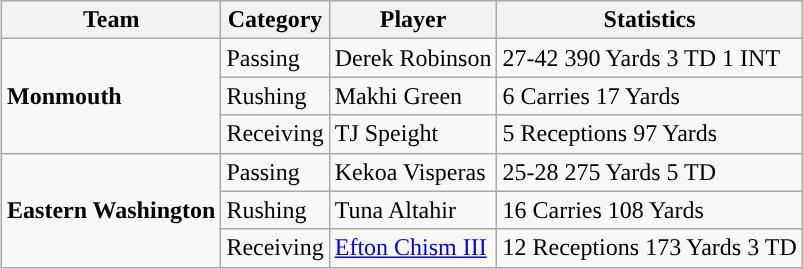<table class="wikitable" style="float: right;">
<tr>
<th>Team</th>
<th>Category</th>
<th>Player</th>
<th>Statistics</th>
</tr>
<tr>
<td rowspan=3><strong>Monmouth</strong></td>
<td>Passing</td>
<td>Derek Robinson</td>
<td>27-42 390 Yards 3 TD 1 INT</td>
</tr>
<tr>
<td>Rushing</td>
<td>Makhi Green</td>
<td>6 Carries 17 Yards</td>
</tr>
<tr>
<td>Receiving</td>
<td>TJ Speight</td>
<td>5 Receptions 97 Yards</td>
</tr>
<tr>
<td rowspan=3><strong>Eastern Washington</strong></td>
<td>Passing</td>
<td>Kekoa Visperas</td>
<td>25-28 275 Yards 5 TD</td>
</tr>
<tr>
<td>Rushing</td>
<td>Tuna Altahir</td>
<td>16 Carries 108 Yards</td>
</tr>
<tr>
<td>Receiving</td>
<td><a href='#'>Efton Chism III</a></td>
<td>12 Receptions 173 Yards 3 TD</td>
</tr>
</table>
